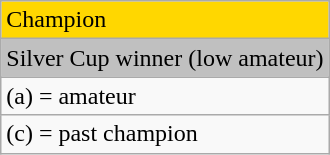<table class="wikitable">
<tr style="background:gold">
<td>Champion</td>
</tr>
<tr style="background:silver">
<td>Silver Cup winner (low amateur)</td>
</tr>
<tr>
<td>(a) = amateur</td>
</tr>
<tr>
<td>(c) = past champion</td>
</tr>
</table>
